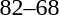<table style="text-align:center">
<tr>
<th width=200></th>
<th width=100></th>
<th width=200></th>
</tr>
<tr>
<td align=right></td>
<td>82–68</td>
<td align=left></td>
</tr>
</table>
